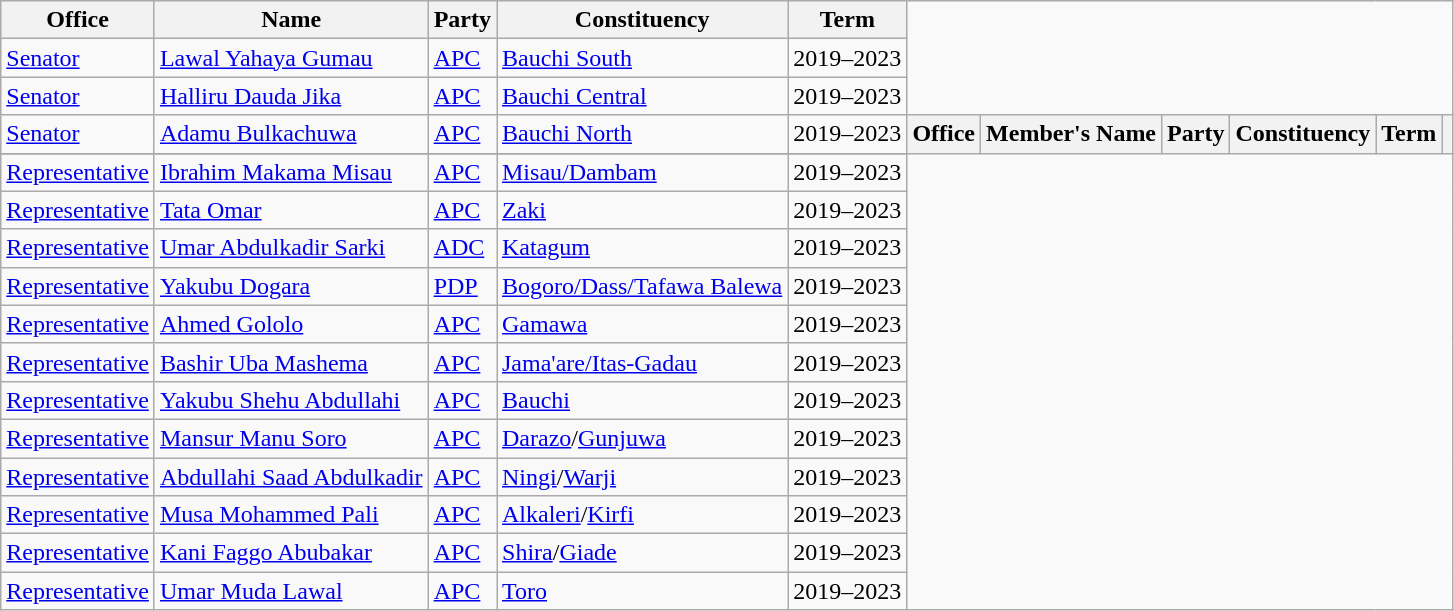<table class="wikitable sortable">
<tr>
<th>Office</th>
<th>Name</th>
<th>Party</th>
<th>Constituency</th>
<th>Term</th>
</tr>
<tr>
<td><a href='#'>Senator</a></td>
<td><a href='#'>Lawal Yahaya Gumau</a></td>
<td><a href='#'>APC</a></td>
<td><a href='#'>Bauchi South</a></td>
<td>2019–2023</td>
</tr>
<tr>
<td><a href='#'>Senator</a></td>
<td><a href='#'>Halliru Dauda Jika</a></td>
<td><a href='#'>APC</a></td>
<td><a href='#'>Bauchi Central</a></td>
<td>2019–2023</td>
</tr>
<tr>
<td><a href='#'>Senator</a></td>
<td><a href='#'>Adamu Bulkachuwa</a></td>
<td><a href='#'>APC</a></td>
<td><a href='#'>Bauchi North</a></td>
<td>2019–2023</td>
<th>Office</th>
<th>Member's Name</th>
<th>Party</th>
<th>Constituency</th>
<th>Term</th>
<th></th>
</tr>
<tr>
</tr>
<tr>
</tr>
<tr>
<td><a href='#'>Representative</a></td>
<td><a href='#'>Ibrahim Makama Misau</a></td>
<td><a href='#'>APC</a></td>
<td><a href='#'>Misau/Dambam</a></td>
<td>2019–2023</td>
</tr>
<tr>
<td><a href='#'>Representative</a></td>
<td><a href='#'>Tata Omar</a></td>
<td><a href='#'>APC</a></td>
<td><a href='#'>Zaki</a></td>
<td>2019–2023</td>
</tr>
<tr>
<td><a href='#'>Representative</a></td>
<td><a href='#'>Umar Abdulkadir Sarki</a></td>
<td><a href='#'>ADC</a></td>
<td><a href='#'>Katagum</a></td>
<td>2019–2023</td>
</tr>
<tr>
<td><a href='#'>Representative</a></td>
<td><a href='#'>Yakubu Dogara</a></td>
<td><a href='#'>PDP</a></td>
<td><a href='#'>Bogoro/Dass/Tafawa Balewa</a></td>
<td>2019–2023</td>
</tr>
<tr>
<td><a href='#'>Representative</a></td>
<td><a href='#'>Ahmed Gololo</a></td>
<td><a href='#'>APC</a></td>
<td><a href='#'>Gamawa</a></td>
<td>2019–2023</td>
</tr>
<tr>
<td><a href='#'>Representative</a></td>
<td><a href='#'>Bashir Uba Mashema</a></td>
<td><a href='#'>APC</a></td>
<td><a href='#'>Jama'are/Itas-Gadau</a></td>
<td>2019–2023</td>
</tr>
<tr>
<td><a href='#'>Representative</a></td>
<td><a href='#'>Yakubu Shehu Abdullahi</a></td>
<td><a href='#'>APC</a></td>
<td><a href='#'>Bauchi</a></td>
<td>2019–2023</td>
</tr>
<tr>
<td><a href='#'>Representative</a></td>
<td><a href='#'>Mansur Manu Soro</a></td>
<td><a href='#'>APC</a></td>
<td><a href='#'>Darazo</a>/<a href='#'>Gunjuwa</a></td>
<td>2019–2023</td>
</tr>
<tr>
<td><a href='#'>Representative</a></td>
<td><a href='#'>Abdullahi Saad Abdulkadir</a></td>
<td><a href='#'>APC</a></td>
<td><a href='#'>Ningi</a>/<a href='#'>Warji</a></td>
<td>2019–2023</td>
</tr>
<tr>
<td><a href='#'>Representative</a></td>
<td><a href='#'>Musa Mohammed Pali</a></td>
<td><a href='#'>APC</a></td>
<td><a href='#'>Alkaleri</a>/<a href='#'>Kirfi</a></td>
<td>2019–2023</td>
</tr>
<tr>
<td><a href='#'>Representative</a></td>
<td><a href='#'>Kani Faggo Abubakar</a></td>
<td><a href='#'>APC</a></td>
<td><a href='#'>Shira</a>/<a href='#'>Giade</a></td>
<td>2019–2023</td>
</tr>
<tr>
<td><a href='#'>Representative</a></td>
<td><a href='#'>Umar Muda Lawal</a></td>
<td><a href='#'>APC</a></td>
<td><a href='#'>Toro</a></td>
<td>2019–2023</td>
</tr>
</table>
